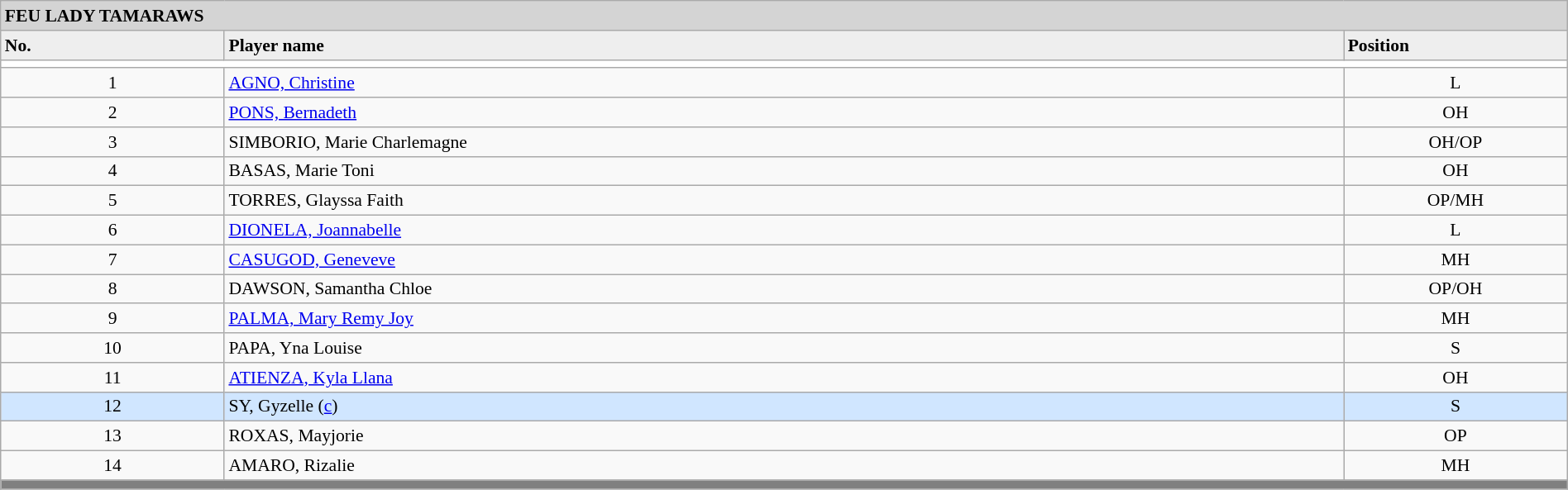<table class="wikitable collapsible collapsed" style="font-size:90%;width:100%;">
<tr>
<th style="background:#D4D4D4; text-align:left;" colspan=3> FEU LADY TAMARAWS</th>
</tr>
<tr style="background:#EEEEEE; font-weight:bold;">
<td width=10%>No.</td>
<td width=50%>Player name</td>
<td width=10%>Position</td>
</tr>
<tr style="background:#FFFFFF;">
<td colspan=3 align=center></td>
</tr>
<tr>
<td align=center>1</td>
<td><a href='#'>AGNO, Christine</a></td>
<td align=center>L</td>
</tr>
<tr>
<td align=center>2</td>
<td><a href='#'>PONS, Bernadeth</a></td>
<td align=center>OH</td>
</tr>
<tr>
<td align=center>3</td>
<td>SIMBORIO, Marie Charlemagne</td>
<td align=center>OH/OP</td>
</tr>
<tr>
<td align=center>4</td>
<td>BASAS, Marie Toni</td>
<td align=center>OH</td>
</tr>
<tr>
<td align=center>5</td>
<td>TORRES, Glayssa Faith</td>
<td align=center>OP/MH</td>
</tr>
<tr>
<td align=center>6</td>
<td><a href='#'>DIONELA, Joannabelle</a></td>
<td align=center>L</td>
</tr>
<tr>
<td align=center>7</td>
<td><a href='#'>CASUGOD, Geneveve</a></td>
<td align=center>MH</td>
</tr>
<tr>
<td align=center>8</td>
<td>DAWSON, Samantha Chloe</td>
<td align=center>OP/OH</td>
</tr>
<tr>
<td align=center>9</td>
<td><a href='#'>PALMA, Mary Remy Joy</a></td>
<td align=center>MH</td>
</tr>
<tr>
<td align=center>10</td>
<td>PAPA, Yna Louise</td>
<td align=center>S</td>
</tr>
<tr>
<td align=center>11</td>
<td><a href='#'>ATIENZA, Kyla Llana</a></td>
<td align=center>OH</td>
</tr>
<tr bgcolor=#D0E6FF>
<td align=center>12</td>
<td>SY, Gyzelle (<a href='#'>c</a>)</td>
<td align=center>S</td>
</tr>
<tr>
<td align=center>13</td>
<td>ROXAS, Mayjorie</td>
<td align=center>OP</td>
</tr>
<tr>
<td align=center>14</td>
<td>AMARO, Rizalie</td>
<td align=center>MH</td>
</tr>
<tr>
<th style="background:gray;" colspan=3></th>
</tr>
<tr>
</tr>
</table>
